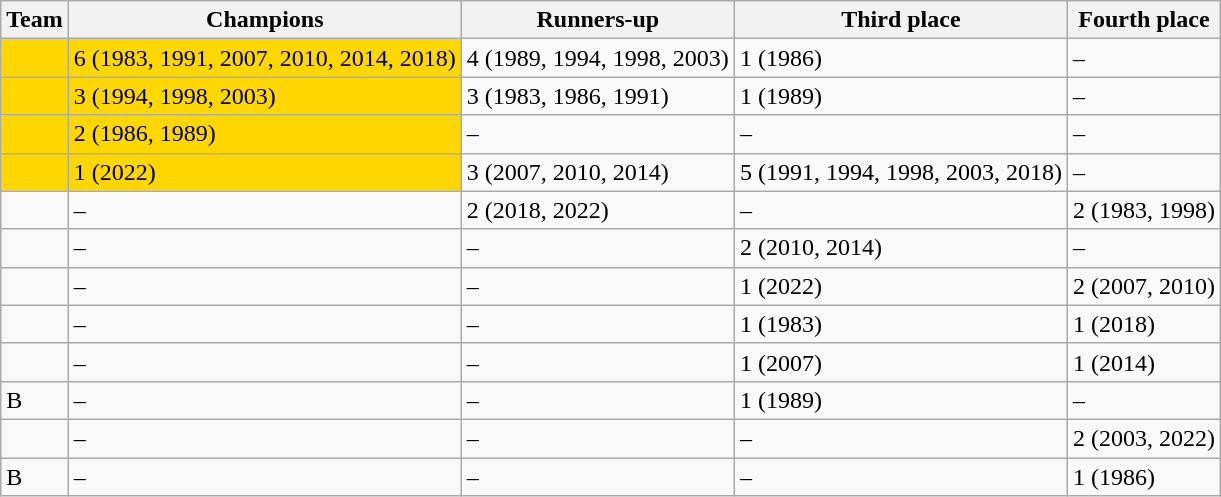<table class="wikitable">
<tr>
<th>Team</th>
<th>Champions</th>
<th>Runners-up</th>
<th>Third place</th>
<th>Fourth place</th>
</tr>
<tr>
<td style="background:#ffd700;"></td>
<td style="background:#ffd700;">6 (1983, 1991, 2007, 2010, 2014, 2018)</td>
<td>4 (1989, 1994, 1998, 2003)</td>
<td>1 (1986)</td>
<td>–</td>
</tr>
<tr>
<td style="background:#ffd700;"></td>
<td style="background:#ffd700;">3 (1994, 1998, 2003)</td>
<td>3 (1983, 1986, 1991)</td>
<td>1 (1989)</td>
<td>–</td>
</tr>
<tr>
<td style="background:#ffd700;"></td>
<td style="background:#ffd700;">2 (1986, 1989)</td>
<td>–</td>
<td>–</td>
<td>–</td>
</tr>
<tr>
<td style="background:#ffd700;"></td>
<td style="background:#ffd700;">1 (2022)</td>
<td>3 (2007, 2010, 2014)</td>
<td>5 (1991, 1994, 1998, 2003, 2018)</td>
<td>–</td>
</tr>
<tr>
<td></td>
<td>–</td>
<td>2 (2018, 2022)</td>
<td>–</td>
<td>2 (1983, 1998)</td>
</tr>
<tr>
<td></td>
<td>–</td>
<td>–</td>
<td>2 (2010, 2014)</td>
<td>–</td>
</tr>
<tr>
<td></td>
<td>–</td>
<td>–</td>
<td>1 (2022)</td>
<td>2 (2007, 2010)</td>
</tr>
<tr>
<td></td>
<td>–</td>
<td>–</td>
<td>1 (1983)</td>
<td>1 (2018)</td>
</tr>
<tr>
<td></td>
<td>–</td>
<td>–</td>
<td>1 (2007)</td>
<td>1 (2014)</td>
</tr>
<tr>
<td> B </td>
<td>–</td>
<td>–</td>
<td>1 (1989)</td>
<td>–</td>
</tr>
<tr>
<td></td>
<td>–</td>
<td>–</td>
<td>–</td>
<td>2 (2003, 2022)</td>
</tr>
<tr>
<td> B</td>
<td>–</td>
<td>–</td>
<td>–</td>
<td>1 (1986)</td>
</tr>
</table>
